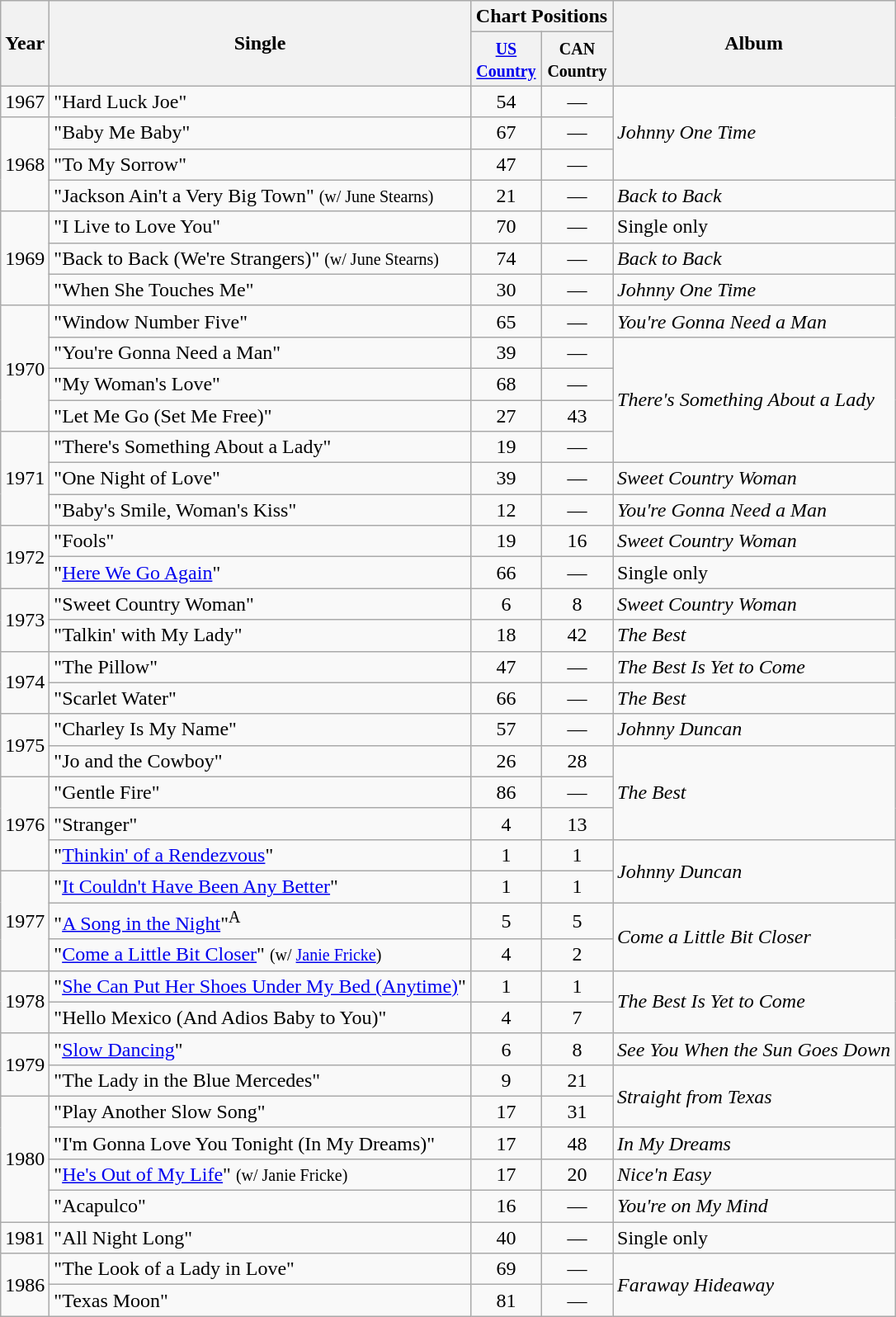<table class="wikitable">
<tr>
<th rowspan="2">Year</th>
<th rowspan="2">Single</th>
<th colspan="2">Chart Positions</th>
<th rowspan="2">Album</th>
</tr>
<tr>
<th width="50"><small><a href='#'>US Country</a></small></th>
<th width="50"><small>CAN Country</small></th>
</tr>
<tr>
<td>1967</td>
<td>"Hard Luck Joe"</td>
<td align="center">54</td>
<td align="center">—</td>
<td rowspan="3"><em>Johnny One Time</em></td>
</tr>
<tr>
<td rowspan="3">1968</td>
<td>"Baby Me Baby"</td>
<td align="center">67</td>
<td align="center">—</td>
</tr>
<tr>
<td>"To My Sorrow"</td>
<td align="center">47</td>
<td align="center">—</td>
</tr>
<tr>
<td>"Jackson Ain't a Very Big Town" <small>(w/ June Stearns)</small></td>
<td align="center">21</td>
<td align="center">—</td>
<td><em>Back to Back</em></td>
</tr>
<tr>
<td rowspan="3">1969</td>
<td>"I Live to Love You"</td>
<td align="center">70</td>
<td align="center">—</td>
<td>Single only</td>
</tr>
<tr>
<td>"Back to Back (We're Strangers)" <small>(w/ June Stearns)</small></td>
<td align="center">74</td>
<td align="center">—</td>
<td><em>Back to Back</em></td>
</tr>
<tr>
<td>"When She Touches Me"</td>
<td align="center">30</td>
<td align="center">—</td>
<td><em>Johnny One Time</em></td>
</tr>
<tr>
<td rowspan="4">1970</td>
<td>"Window Number Five"</td>
<td align="center">65</td>
<td align="center">—</td>
<td><em>You're Gonna Need a Man</em></td>
</tr>
<tr>
<td>"You're Gonna Need a Man"</td>
<td align="center">39</td>
<td align="center">—</td>
<td rowspan="4"><em>There's Something About a Lady</em></td>
</tr>
<tr>
<td>"My Woman's Love"</td>
<td align="center">68</td>
<td align="center">—</td>
</tr>
<tr>
<td>"Let Me Go (Set Me Free)"</td>
<td align="center">27</td>
<td align="center">43</td>
</tr>
<tr>
<td rowspan="3">1971</td>
<td>"There's Something About a Lady"</td>
<td align="center">19</td>
<td align="center">—</td>
</tr>
<tr>
<td>"One Night of Love"</td>
<td align="center">39</td>
<td align="center">—</td>
<td><em>Sweet Country Woman</em></td>
</tr>
<tr>
<td>"Baby's Smile, Woman's Kiss"</td>
<td align="center">12</td>
<td align="center">—</td>
<td><em>You're Gonna Need a Man</em></td>
</tr>
<tr>
<td rowspan="2">1972</td>
<td>"Fools"</td>
<td align="center">19</td>
<td align="center">16</td>
<td><em>Sweet Country Woman</em></td>
</tr>
<tr>
<td>"<a href='#'>Here We Go Again</a>"</td>
<td align="center">66</td>
<td align="center">—</td>
<td>Single only</td>
</tr>
<tr>
<td rowspan="2">1973</td>
<td>"Sweet Country Woman"</td>
<td align="center">6</td>
<td align="center">8</td>
<td><em>Sweet Country Woman</em></td>
</tr>
<tr>
<td>"Talkin' with My Lady"</td>
<td align="center">18</td>
<td align="center">42</td>
<td><em>The Best</em></td>
</tr>
<tr>
<td rowspan="2">1974</td>
<td>"The Pillow"</td>
<td align="center">47</td>
<td align="center">—</td>
<td><em>The Best Is Yet to Come</em></td>
</tr>
<tr>
<td>"Scarlet Water"</td>
<td align="center">66</td>
<td align="center">—</td>
<td><em>The Best</em></td>
</tr>
<tr>
<td rowspan="2">1975</td>
<td>"Charley Is My Name"</td>
<td align="center">57</td>
<td align="center">—</td>
<td><em>Johnny Duncan</em></td>
</tr>
<tr>
<td>"Jo and the Cowboy"</td>
<td align="center">26</td>
<td align="center">28</td>
<td rowspan="3"><em>The Best</em></td>
</tr>
<tr>
<td rowspan="3">1976</td>
<td>"Gentle Fire"</td>
<td align="center">86</td>
<td align="center">—</td>
</tr>
<tr>
<td>"Stranger"</td>
<td align="center">4</td>
<td align="center">13</td>
</tr>
<tr>
<td>"<a href='#'>Thinkin' of a Rendezvous</a>"</td>
<td align="center">1</td>
<td align="center">1</td>
<td rowspan="2"><em>Johnny Duncan</em></td>
</tr>
<tr>
<td rowspan="3">1977</td>
<td>"<a href='#'>It Couldn't Have Been Any Better</a>"</td>
<td align="center">1</td>
<td align="center">1</td>
</tr>
<tr>
<td>"<a href='#'>A Song in the Night</a>"<sup>A</sup></td>
<td align="center">5</td>
<td align="center">5</td>
<td rowspan="2"><em>Come a Little Bit Closer</em></td>
</tr>
<tr>
<td>"<a href='#'>Come a Little Bit Closer</a>" <small>(w/ <a href='#'>Janie Fricke</a>)</small></td>
<td align="center">4</td>
<td align="center">2</td>
</tr>
<tr>
<td rowspan="2">1978</td>
<td>"<a href='#'>She Can Put Her Shoes Under My Bed (Anytime)</a>"</td>
<td align="center">1</td>
<td align="center">1</td>
<td rowspan="2"><em>The Best Is Yet to Come</em></td>
</tr>
<tr>
<td>"Hello Mexico (And Adios Baby to You)"</td>
<td align="center">4</td>
<td align="center">7</td>
</tr>
<tr>
<td rowspan="2">1979</td>
<td>"<a href='#'>Slow Dancing</a>"</td>
<td align="center">6</td>
<td align="center">8</td>
<td><em>See You When the Sun Goes Down</em></td>
</tr>
<tr>
<td>"The Lady in the Blue Mercedes"</td>
<td align="center">9</td>
<td align="center">21</td>
<td rowspan="2"><em>Straight from Texas</em></td>
</tr>
<tr>
<td rowspan="4">1980</td>
<td>"Play Another Slow Song"</td>
<td align="center">17</td>
<td align="center">31</td>
</tr>
<tr>
<td>"I'm Gonna Love You Tonight (In My Dreams)"</td>
<td align="center">17</td>
<td align="center">48</td>
<td><em>In My Dreams</em></td>
</tr>
<tr>
<td>"<a href='#'>He's Out of My Life</a>" <small>(w/ Janie Fricke)</small></td>
<td align="center">17</td>
<td align="center">20</td>
<td><em>Nice'n Easy</em></td>
</tr>
<tr>
<td>"Acapulco"</td>
<td align="center">16</td>
<td align="center">—</td>
<td><em>You're on My Mind</em></td>
</tr>
<tr>
<td>1981</td>
<td>"All Night Long"</td>
<td align="center">40</td>
<td align="center">—</td>
<td>Single only</td>
</tr>
<tr>
<td rowspan="2">1986</td>
<td>"The Look of a Lady in Love"</td>
<td align="center">69</td>
<td align="center">—</td>
<td rowspan="2"><em>Faraway Hideaway</em></td>
</tr>
<tr>
<td>"Texas Moon"</td>
<td align="center">81</td>
<td align="center">—</td>
</tr>
</table>
